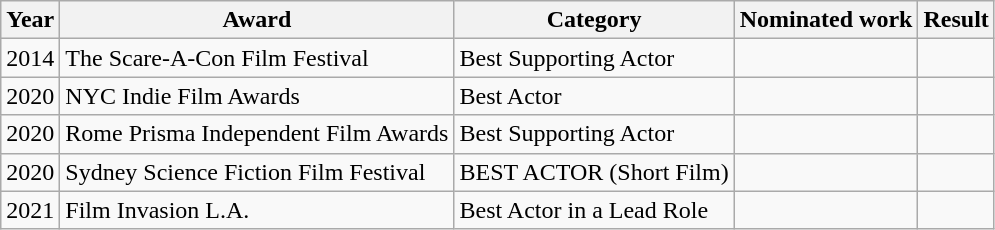<table class="wikitable sortable">
<tr>
<th>Year</th>
<th>Award</th>
<th>Category</th>
<th>Nominated work</th>
<th>Result</th>
</tr>
<tr>
<td>2014</td>
<td>The Scare-A-Con Film Festival</td>
<td>Best Supporting Actor</td>
<td></td>
<td></td>
</tr>
<tr>
<td>2020</td>
<td>NYC Indie Film Awards</td>
<td>Best Actor</td>
<td></td>
<td></td>
</tr>
<tr>
<td>2020</td>
<td>Rome Prisma Independent Film Awards</td>
<td>Best Supporting Actor</td>
<td></td>
<td></td>
</tr>
<tr>
<td>2020</td>
<td>Sydney Science Fiction Film Festival</td>
<td>BEST ACTOR (Short Film)</td>
<td></td>
<td></td>
</tr>
<tr>
<td>2021</td>
<td>Film Invasion L.A.</td>
<td>Best Actor in a Lead Role</td>
<td></td>
<td></td>
</tr>
</table>
